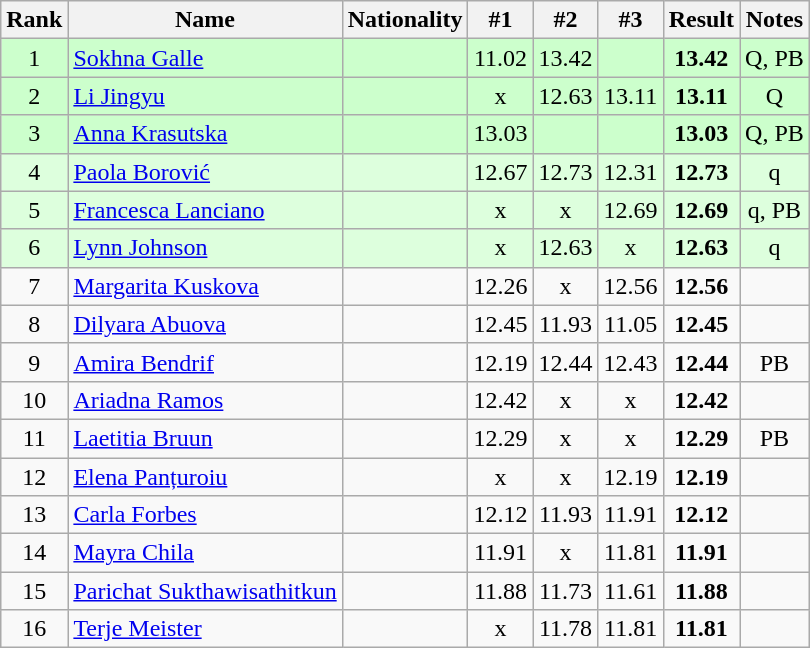<table class="wikitable sortable" style="text-align:center">
<tr>
<th>Rank</th>
<th>Name</th>
<th>Nationality</th>
<th>#1</th>
<th>#2</th>
<th>#3</th>
<th>Result</th>
<th>Notes</th>
</tr>
<tr bgcolor=ccffcc>
<td>1</td>
<td align=left><a href='#'>Sokhna Galle</a></td>
<td align=left></td>
<td>11.02</td>
<td>13.42</td>
<td></td>
<td><strong>13.42</strong></td>
<td>Q, PB</td>
</tr>
<tr bgcolor=ccffcc>
<td>2</td>
<td align=left><a href='#'>Li Jingyu</a></td>
<td align=left></td>
<td>x</td>
<td>12.63</td>
<td>13.11</td>
<td><strong>13.11</strong></td>
<td>Q</td>
</tr>
<tr bgcolor=ccffcc>
<td>3</td>
<td align=left><a href='#'>Anna Krasutska</a></td>
<td align=left></td>
<td>13.03</td>
<td></td>
<td></td>
<td><strong>13.03</strong></td>
<td>Q, PB</td>
</tr>
<tr bgcolor=ddffdd>
<td>4</td>
<td align=left><a href='#'>Paola Borović</a></td>
<td align=left></td>
<td>12.67</td>
<td>12.73</td>
<td>12.31</td>
<td><strong>12.73</strong></td>
<td>q</td>
</tr>
<tr bgcolor=ddffdd>
<td>5</td>
<td align=left><a href='#'>Francesca Lanciano</a></td>
<td align=left></td>
<td>x</td>
<td>x</td>
<td>12.69</td>
<td><strong>12.69</strong></td>
<td>q, PB</td>
</tr>
<tr bgcolor=ddffdd>
<td>6</td>
<td align=left><a href='#'>Lynn Johnson</a></td>
<td align=left></td>
<td>x</td>
<td>12.63</td>
<td>x</td>
<td><strong>12.63</strong></td>
<td>q</td>
</tr>
<tr>
<td>7</td>
<td align=left><a href='#'>Margarita Kuskova</a></td>
<td align=left></td>
<td>12.26</td>
<td>x</td>
<td>12.56</td>
<td><strong>12.56</strong></td>
<td></td>
</tr>
<tr>
<td>8</td>
<td align=left><a href='#'>Dilyara Abuova</a></td>
<td align=left></td>
<td>12.45</td>
<td>11.93</td>
<td>11.05</td>
<td><strong>12.45</strong></td>
<td></td>
</tr>
<tr>
<td>9</td>
<td align=left><a href='#'>Amira Bendrif</a></td>
<td align=left></td>
<td>12.19</td>
<td>12.44</td>
<td>12.43</td>
<td><strong>12.44</strong></td>
<td>PB</td>
</tr>
<tr>
<td>10</td>
<td align=left><a href='#'>Ariadna Ramos</a></td>
<td align=left></td>
<td>12.42</td>
<td>x</td>
<td>x</td>
<td><strong>12.42</strong></td>
<td></td>
</tr>
<tr>
<td>11</td>
<td align=left><a href='#'>Laetitia Bruun</a></td>
<td align=left></td>
<td>12.29</td>
<td>x</td>
<td>x</td>
<td><strong>12.29</strong></td>
<td>PB</td>
</tr>
<tr>
<td>12</td>
<td align=left><a href='#'>Elena Panțuroiu</a></td>
<td align=left></td>
<td>x</td>
<td>x</td>
<td>12.19</td>
<td><strong>12.19</strong></td>
<td></td>
</tr>
<tr>
<td>13</td>
<td align=left><a href='#'>Carla Forbes</a></td>
<td align=left></td>
<td>12.12</td>
<td>11.93</td>
<td>11.91</td>
<td><strong>12.12</strong></td>
<td></td>
</tr>
<tr>
<td>14</td>
<td align=left><a href='#'>Mayra Chila</a></td>
<td align=left></td>
<td>11.91</td>
<td>x</td>
<td>11.81</td>
<td><strong>11.91</strong></td>
<td></td>
</tr>
<tr>
<td>15</td>
<td align=left><a href='#'>Parichat Sukthawisathitkun</a></td>
<td align=left></td>
<td>11.88</td>
<td>11.73</td>
<td>11.61</td>
<td><strong>11.88</strong></td>
<td></td>
</tr>
<tr>
<td>16</td>
<td align=left><a href='#'>Terje Meister</a></td>
<td align=left></td>
<td>x</td>
<td>11.78</td>
<td>11.81</td>
<td><strong>11.81</strong></td>
<td></td>
</tr>
</table>
